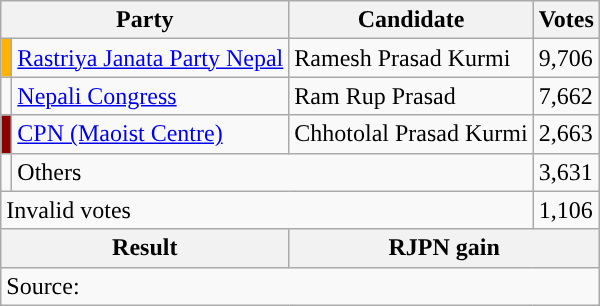<table class="wikitable">
<tr>
<th colspan="2">Party</th>
<th>Candidate</th>
<th>Votes</th>
</tr>
<tr>
<td style="background-color:#ffb300"></td>
<td><a href='#'>Rastriya Janata Party Nepal</a></td>
<td>Ramesh Prasad Kurmi</td>
<td>9,706</td>
</tr>
<tr>
<td style="background-color:"></td>
<td><a href='#'>Nepali Congress</a></td>
<td>Ram Rup Prasad</td>
<td>7,662</td>
</tr>
<tr>
<td style="background-color:darkred"></td>
<td><a href='#'>CPN (Maoist Centre)</a></td>
<td>Chhotolal Prasad Kurmi</td>
<td>2,663</td>
</tr>
<tr>
<td></td>
<td colspan="2">Others</td>
<td>3,631</td>
</tr>
<tr>
<td colspan="3">Invalid votes</td>
<td>1,106</td>
</tr>
<tr>
<th colspan="2">Result</th>
<th colspan="2">RJPN gain</th>
</tr>
<tr>
<td colspan="4">Source: </td>
</tr>
</table>
